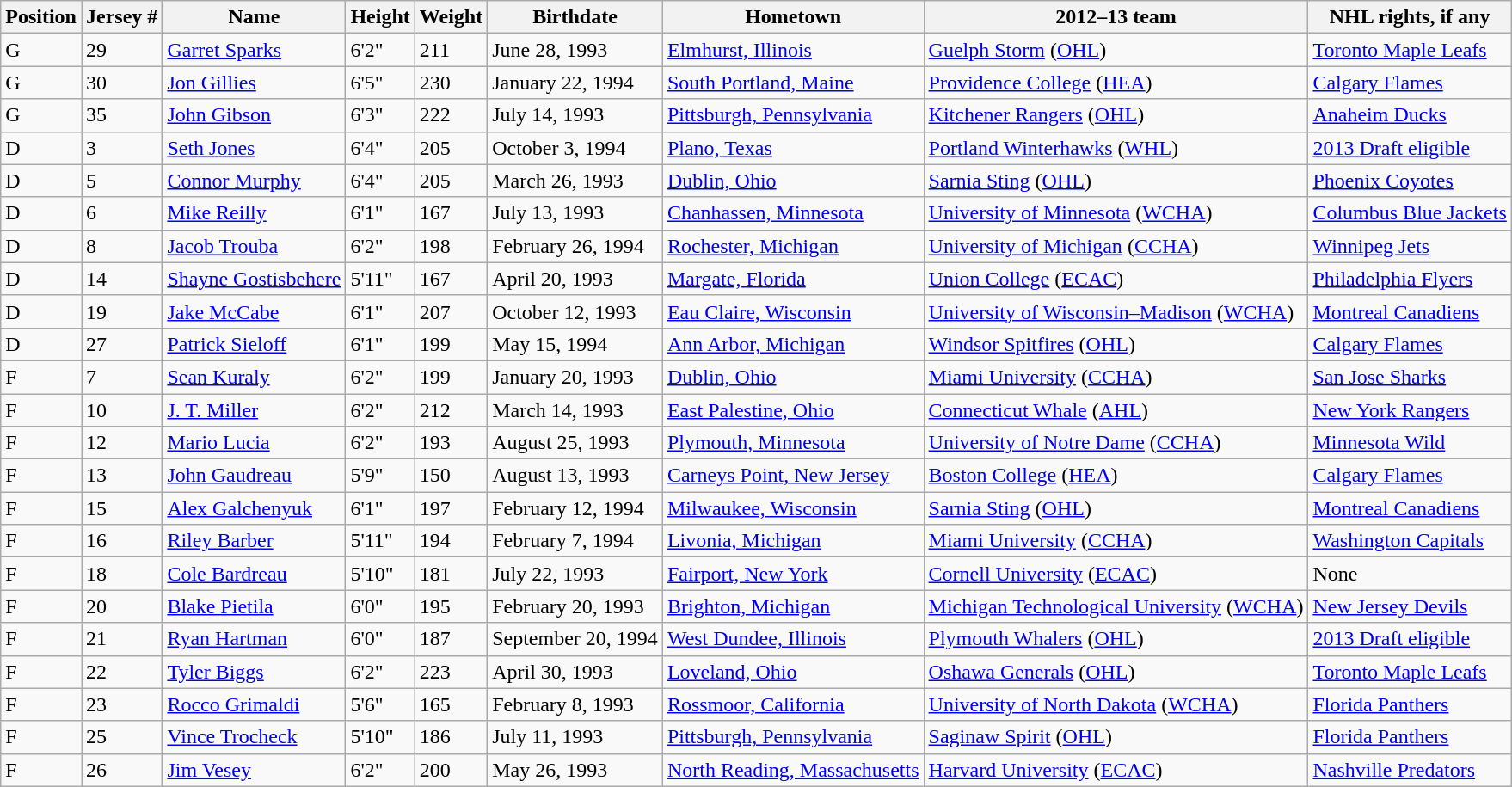<table class="wikitable sortable">
<tr>
<th>Position</th>
<th>Jersey #</th>
<th>Name</th>
<th>Height</th>
<th>Weight</th>
<th>Birthdate</th>
<th>Hometown</th>
<th>2012–13 team</th>
<th>NHL rights, if any</th>
</tr>
<tr>
<td>G</td>
<td>29</td>
<td><a href='#'>Garret Sparks</a></td>
<td>6'2"</td>
<td>211</td>
<td>June 28, 1993</td>
<td><a href='#'>Elmhurst, Illinois</a></td>
<td><a href='#'>Guelph Storm</a> (<a href='#'>OHL</a>)</td>
<td><a href='#'>Toronto Maple Leafs</a></td>
</tr>
<tr>
<td>G</td>
<td>30</td>
<td><a href='#'>Jon Gillies</a></td>
<td>6'5"</td>
<td>230</td>
<td>January 22, 1994</td>
<td><a href='#'>South Portland, Maine</a></td>
<td><a href='#'>Providence College</a> (<a href='#'>HEA</a>)</td>
<td><a href='#'>Calgary Flames</a></td>
</tr>
<tr>
<td>G</td>
<td>35</td>
<td><a href='#'>John Gibson</a></td>
<td>6'3"</td>
<td>222</td>
<td>July 14, 1993</td>
<td><a href='#'>Pittsburgh, Pennsylvania</a></td>
<td><a href='#'>Kitchener Rangers</a> (<a href='#'>OHL</a>)</td>
<td><a href='#'>Anaheim Ducks</a></td>
</tr>
<tr>
<td>D</td>
<td>3</td>
<td><a href='#'>Seth Jones</a></td>
<td>6'4"</td>
<td>205</td>
<td>October 3, 1994</td>
<td><a href='#'>Plano, Texas</a></td>
<td><a href='#'>Portland Winterhawks</a> (<a href='#'>WHL</a>)</td>
<td><a href='#'>2013 Draft eligible</a></td>
</tr>
<tr>
<td>D</td>
<td>5</td>
<td><a href='#'>Connor Murphy</a></td>
<td>6'4"</td>
<td>205</td>
<td>March 26, 1993</td>
<td><a href='#'>Dublin, Ohio</a></td>
<td><a href='#'>Sarnia Sting</a> (<a href='#'>OHL</a>)</td>
<td><a href='#'>Phoenix Coyotes</a></td>
</tr>
<tr>
<td>D</td>
<td>6</td>
<td><a href='#'>Mike Reilly</a></td>
<td>6'1"</td>
<td>167</td>
<td>July 13, 1993</td>
<td><a href='#'>Chanhassen, Minnesota</a></td>
<td><a href='#'>University of Minnesota</a> (<a href='#'>WCHA</a>)</td>
<td><a href='#'>Columbus Blue Jackets</a></td>
</tr>
<tr>
<td>D</td>
<td>8</td>
<td><a href='#'>Jacob Trouba</a></td>
<td>6'2"</td>
<td>198</td>
<td>February 26, 1994</td>
<td><a href='#'>Rochester, Michigan</a></td>
<td><a href='#'>University of Michigan</a> (<a href='#'>CCHA</a>)</td>
<td><a href='#'>Winnipeg Jets</a></td>
</tr>
<tr>
<td>D</td>
<td>14</td>
<td><a href='#'>Shayne Gostisbehere</a></td>
<td>5'11"</td>
<td>167</td>
<td>April 20, 1993</td>
<td><a href='#'>Margate, Florida</a></td>
<td><a href='#'>Union College</a> (<a href='#'>ECAC</a>)</td>
<td><a href='#'>Philadelphia Flyers</a></td>
</tr>
<tr>
<td>D</td>
<td>19</td>
<td><a href='#'>Jake McCabe</a></td>
<td>6'1"</td>
<td>207</td>
<td>October 12, 1993</td>
<td><a href='#'>Eau Claire, Wisconsin</a></td>
<td><a href='#'>University of Wisconsin–Madison</a> (<a href='#'>WCHA</a>)</td>
<td><a href='#'>Montreal Canadiens</a></td>
</tr>
<tr>
<td>D</td>
<td>27</td>
<td><a href='#'>Patrick Sieloff</a></td>
<td>6'1"</td>
<td>199</td>
<td>May 15, 1994</td>
<td><a href='#'>Ann Arbor, Michigan</a></td>
<td><a href='#'>Windsor Spitfires</a> (<a href='#'>OHL</a>)</td>
<td><a href='#'>Calgary Flames</a></td>
</tr>
<tr>
<td>F</td>
<td>7</td>
<td><a href='#'>Sean Kuraly</a></td>
<td>6'2"</td>
<td>199</td>
<td>January 20, 1993</td>
<td><a href='#'>Dublin, Ohio</a></td>
<td><a href='#'>Miami University</a> (<a href='#'>CCHA</a>)</td>
<td><a href='#'>San Jose Sharks</a></td>
</tr>
<tr>
<td>F</td>
<td>10</td>
<td><a href='#'>J. T. Miller</a></td>
<td>6'2"</td>
<td>212</td>
<td>March 14, 1993</td>
<td><a href='#'>East Palestine, Ohio</a></td>
<td><a href='#'>Connecticut Whale</a> (<a href='#'>AHL</a>)</td>
<td><a href='#'>New York Rangers</a></td>
</tr>
<tr>
<td>F</td>
<td>12</td>
<td><a href='#'>Mario Lucia</a></td>
<td>6'2"</td>
<td>193</td>
<td>August 25, 1993</td>
<td><a href='#'>Plymouth, Minnesota</a></td>
<td><a href='#'>University of Notre Dame</a> (<a href='#'>CCHA</a>)</td>
<td><a href='#'>Minnesota Wild</a></td>
</tr>
<tr>
<td>F</td>
<td>13</td>
<td><a href='#'>John Gaudreau</a></td>
<td>5'9"</td>
<td>150</td>
<td>August 13, 1993</td>
<td><a href='#'>Carneys Point, New Jersey</a></td>
<td><a href='#'>Boston College</a> (<a href='#'>HEA</a>)</td>
<td><a href='#'>Calgary Flames</a></td>
</tr>
<tr>
<td>F</td>
<td>15</td>
<td><a href='#'>Alex Galchenyuk</a></td>
<td>6'1"</td>
<td>197</td>
<td>February 12, 1994</td>
<td><a href='#'>Milwaukee, Wisconsin</a></td>
<td><a href='#'>Sarnia Sting</a> (<a href='#'>OHL</a>)</td>
<td><a href='#'>Montreal Canadiens</a></td>
</tr>
<tr>
<td>F</td>
<td>16</td>
<td><a href='#'>Riley Barber</a></td>
<td>5'11"</td>
<td>194</td>
<td>February 7, 1994</td>
<td><a href='#'>Livonia, Michigan</a></td>
<td><a href='#'>Miami University</a> (<a href='#'>CCHA</a>)</td>
<td><a href='#'>Washington Capitals</a></td>
</tr>
<tr>
<td>F</td>
<td>18</td>
<td><a href='#'>Cole Bardreau</a></td>
<td>5'10"</td>
<td>181</td>
<td>July 22, 1993</td>
<td><a href='#'>Fairport, New York</a></td>
<td><a href='#'>Cornell University</a> (<a href='#'>ECAC</a>)</td>
<td>None</td>
</tr>
<tr>
<td>F</td>
<td>20</td>
<td><a href='#'>Blake Pietila</a></td>
<td>6'0"</td>
<td>195</td>
<td>February 20, 1993</td>
<td><a href='#'>Brighton, Michigan</a></td>
<td><a href='#'>Michigan Technological University</a> (<a href='#'>WCHA</a>)</td>
<td><a href='#'>New Jersey Devils</a></td>
</tr>
<tr>
<td>F</td>
<td>21</td>
<td><a href='#'>Ryan Hartman</a></td>
<td>6'0"</td>
<td>187</td>
<td>September 20, 1994</td>
<td><a href='#'>West Dundee, Illinois</a></td>
<td><a href='#'>Plymouth Whalers</a> (<a href='#'>OHL</a>)</td>
<td><a href='#'>2013 Draft eligible</a></td>
</tr>
<tr>
<td>F</td>
<td>22</td>
<td><a href='#'>Tyler Biggs</a></td>
<td>6'2"</td>
<td>223</td>
<td>April 30, 1993</td>
<td><a href='#'>Loveland, Ohio</a></td>
<td><a href='#'>Oshawa Generals</a> (<a href='#'>OHL</a>)</td>
<td><a href='#'>Toronto Maple Leafs</a></td>
</tr>
<tr>
<td>F</td>
<td>23</td>
<td><a href='#'>Rocco Grimaldi</a></td>
<td>5'6"</td>
<td>165</td>
<td>February 8, 1993</td>
<td><a href='#'>Rossmoor, California</a></td>
<td><a href='#'>University of North Dakota</a> (<a href='#'>WCHA</a>)</td>
<td><a href='#'>Florida Panthers</a></td>
</tr>
<tr>
<td>F</td>
<td>25</td>
<td><a href='#'>Vince Trocheck</a></td>
<td>5'10"</td>
<td>186</td>
<td>July 11, 1993</td>
<td><a href='#'>Pittsburgh, Pennsylvania</a></td>
<td><a href='#'>Saginaw Spirit</a> (<a href='#'>OHL</a>)</td>
<td><a href='#'>Florida Panthers</a></td>
</tr>
<tr>
<td>F</td>
<td>26</td>
<td><a href='#'>Jim Vesey</a></td>
<td>6'2"</td>
<td>200</td>
<td>May 26, 1993</td>
<td><a href='#'>North Reading, Massachusetts</a></td>
<td><a href='#'>Harvard University</a> (<a href='#'>ECAC</a>)</td>
<td><a href='#'>Nashville Predators</a></td>
</tr>
</table>
